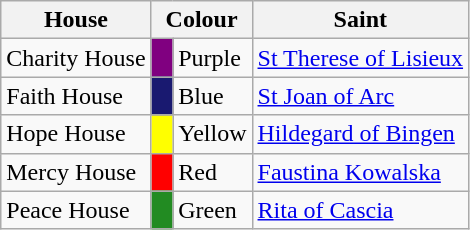<table class="wikitable">
<tr>
<th>House</th>
<th colspan="2">Colour</th>
<th>Saint</th>
</tr>
<tr>
<td>Charity House</td>
<td style="background:purple; width:7px;"></td>
<td>Purple</td>
<td><a href='#'>St Therese of Lisieux</a></td>
</tr>
<tr>
<td>Faith House</td>
<td style="background:#191970; width:7px;"></td>
<td>Blue</td>
<td><a href='#'>St Joan of Arc</a></td>
</tr>
<tr>
<td>Hope House</td>
<td style="background:#ff0; width:7px;"></td>
<td>Yellow</td>
<td><a href='#'>Hildegard of Bingen</a></td>
</tr>
<tr>
<td>Mercy House</td>
<td style="background:#f00; width:7px;"></td>
<td>Red</td>
<td><a href='#'>Faustina Kowalska</a></td>
</tr>
<tr>
<td>Peace House</td>
<td style="background:#228B22;" width:7px;></td>
<td>Green</td>
<td><a href='#'>Rita of Cascia</a></td>
</tr>
</table>
